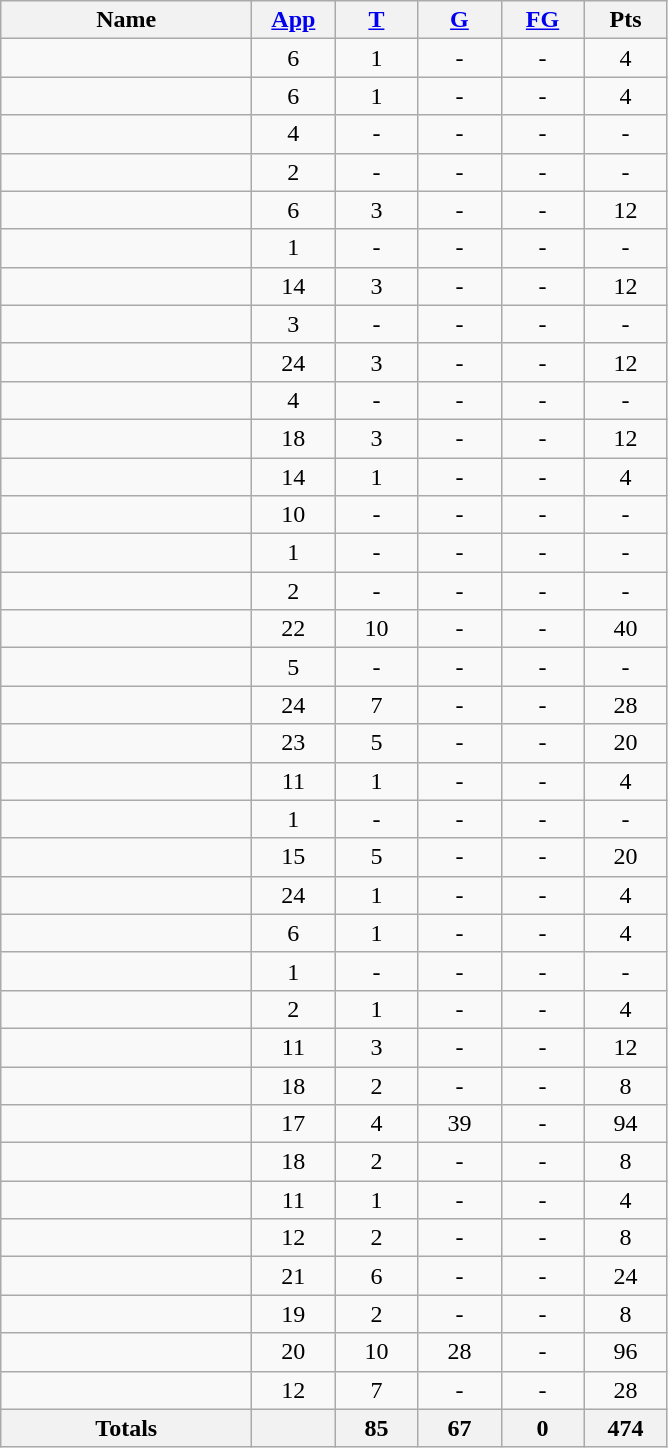<table class="wikitable sortable" style="text-align: center;">
<tr>
<th style="width:10em">Name</th>
<th style="width:3em"><a href='#'>App</a></th>
<th style="width:3em"><a href='#'>T</a></th>
<th style="width:3em"><a href='#'>G</a></th>
<th style="width:3em"><a href='#'>FG</a></th>
<th style="width:3em">Pts</th>
</tr>
<tr>
<td style="text-align:left;"></td>
<td>6</td>
<td>1</td>
<td>-</td>
<td>-</td>
<td>4</td>
</tr>
<tr>
<td style="text-align:left;"></td>
<td>6</td>
<td>1</td>
<td>-</td>
<td>-</td>
<td>4</td>
</tr>
<tr>
<td style="text-align:left;"></td>
<td>4</td>
<td>-</td>
<td>-</td>
<td>-</td>
<td>-</td>
</tr>
<tr>
<td style="text-align:left;"></td>
<td>2</td>
<td>-</td>
<td>-</td>
<td>-</td>
<td>-</td>
</tr>
<tr>
<td style="text-align:left;"></td>
<td>6</td>
<td>3</td>
<td>-</td>
<td>-</td>
<td>12</td>
</tr>
<tr>
<td style="text-align:left;"></td>
<td>1</td>
<td>-</td>
<td>-</td>
<td>-</td>
<td>-</td>
</tr>
<tr>
<td style="text-align:left;"></td>
<td>14</td>
<td>3</td>
<td>-</td>
<td>-</td>
<td>12</td>
</tr>
<tr>
<td style="text-align:left;"></td>
<td>3</td>
<td>-</td>
<td>-</td>
<td>-</td>
<td>-</td>
</tr>
<tr>
<td style="text-align:left;"></td>
<td>24</td>
<td>3</td>
<td>-</td>
<td>-</td>
<td>12</td>
</tr>
<tr>
<td style="text-align:left;"></td>
<td>4</td>
<td>-</td>
<td>-</td>
<td>-</td>
<td>-</td>
</tr>
<tr>
<td style="text-align:left;"></td>
<td>18</td>
<td>3</td>
<td>-</td>
<td>-</td>
<td>12</td>
</tr>
<tr>
<td style="text-align:left;"></td>
<td>14</td>
<td>1</td>
<td>-</td>
<td>-</td>
<td>4</td>
</tr>
<tr>
<td style="text-align:left;"></td>
<td>10</td>
<td>-</td>
<td>-</td>
<td>-</td>
<td>-</td>
</tr>
<tr>
<td style="text-align:left;"></td>
<td>1</td>
<td>-</td>
<td>-</td>
<td>-</td>
<td>-</td>
</tr>
<tr>
<td style="text-align:left;"></td>
<td>2</td>
<td>-</td>
<td>-</td>
<td>-</td>
<td>-</td>
</tr>
<tr>
<td style="text-align:left;"></td>
<td>22</td>
<td>10</td>
<td>-</td>
<td>-</td>
<td>40</td>
</tr>
<tr>
<td style="text-align:left;"></td>
<td>5</td>
<td>-</td>
<td>-</td>
<td>-</td>
<td>-</td>
</tr>
<tr>
<td style="text-align:left;"></td>
<td>24</td>
<td>7</td>
<td>-</td>
<td>-</td>
<td>28</td>
</tr>
<tr>
<td style="text-align:left;"></td>
<td>23</td>
<td>5</td>
<td>-</td>
<td>-</td>
<td>20</td>
</tr>
<tr>
<td style="text-align:left;"></td>
<td>11</td>
<td>1</td>
<td>-</td>
<td>-</td>
<td>4</td>
</tr>
<tr>
<td style="text-align:left;"></td>
<td>1</td>
<td>-</td>
<td>-</td>
<td>-</td>
<td>-</td>
</tr>
<tr>
<td style="text-align:left;"></td>
<td>15</td>
<td>5</td>
<td>-</td>
<td>-</td>
<td>20</td>
</tr>
<tr>
<td style="text-align:left;"></td>
<td>24</td>
<td>1</td>
<td>-</td>
<td>-</td>
<td>4</td>
</tr>
<tr>
<td style="text-align:left;"></td>
<td>6</td>
<td>1</td>
<td>-</td>
<td>-</td>
<td>4</td>
</tr>
<tr>
<td style="text-align:left;"></td>
<td>1</td>
<td>-</td>
<td>-</td>
<td>-</td>
<td>-</td>
</tr>
<tr>
<td style="text-align:left;"></td>
<td>2</td>
<td>1</td>
<td>-</td>
<td>-</td>
<td>4</td>
</tr>
<tr>
<td style="text-align:left;"></td>
<td>11</td>
<td>3</td>
<td>-</td>
<td>-</td>
<td>12</td>
</tr>
<tr>
<td style="text-align:left;"></td>
<td>18</td>
<td>2</td>
<td>-</td>
<td>-</td>
<td>8</td>
</tr>
<tr>
<td style="text-align:left;"></td>
<td>17</td>
<td>4</td>
<td>39</td>
<td>-</td>
<td>94</td>
</tr>
<tr>
<td style="text-align:left;"></td>
<td>18</td>
<td>2</td>
<td>-</td>
<td>-</td>
<td>8</td>
</tr>
<tr>
<td style="text-align:left;"></td>
<td>11</td>
<td>1</td>
<td>-</td>
<td>-</td>
<td>4</td>
</tr>
<tr>
<td style="text-align:left;"></td>
<td>12</td>
<td>2</td>
<td>-</td>
<td>-</td>
<td>8</td>
</tr>
<tr>
<td style="text-align:left;"></td>
<td>21</td>
<td>6</td>
<td>-</td>
<td>-</td>
<td>24</td>
</tr>
<tr>
<td style="text-align:left;"></td>
<td>19</td>
<td>2</td>
<td>-</td>
<td>-</td>
<td>8</td>
</tr>
<tr>
<td style="text-align:left;"></td>
<td>20</td>
<td>10</td>
<td>28</td>
<td>-</td>
<td>96</td>
</tr>
<tr>
<td style="text-align:left;"></td>
<td>12</td>
<td>7</td>
<td>-</td>
<td>-</td>
<td>28</td>
</tr>
<tr class="sortbottom">
<th>Totals</th>
<th></th>
<th>85</th>
<th>67</th>
<th>0</th>
<th>474</th>
</tr>
</table>
